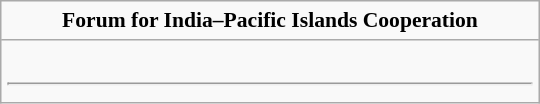<table class="infobox" border="1" cellpadding="4" style="float: right; margin: 0 0 1em 1em; width: 25em; border-collapse: collapse; font-size: 90%; clear: right">
<tr>
<th align=center>Forum for India–Pacific Islands Cooperation</th>
</tr>
<tr>
<td><br><hr></td>
</tr>
</table>
